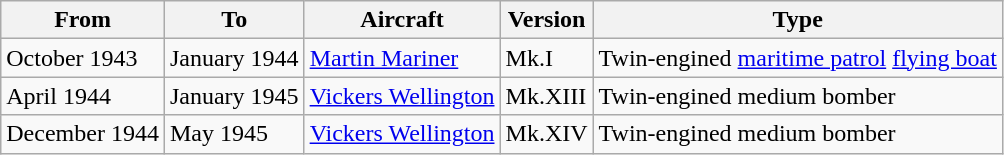<table class="wikitable">
<tr>
<th>From</th>
<th>To</th>
<th>Aircraft</th>
<th>Version</th>
<th>Type</th>
</tr>
<tr>
<td>October 1943</td>
<td>January 1944</td>
<td><a href='#'>Martin Mariner</a></td>
<td>Mk.I</td>
<td>Twin-engined <a href='#'>maritime patrol</a> <a href='#'>flying boat</a></td>
</tr>
<tr>
<td>April 1944</td>
<td>January 1945</td>
<td><a href='#'>Vickers Wellington</a></td>
<td>Mk.XIII</td>
<td>Twin-engined medium bomber</td>
</tr>
<tr>
<td>December 1944</td>
<td>May 1945</td>
<td><a href='#'>Vickers Wellington</a></td>
<td>Mk.XIV</td>
<td>Twin-engined medium bomber</td>
</tr>
</table>
